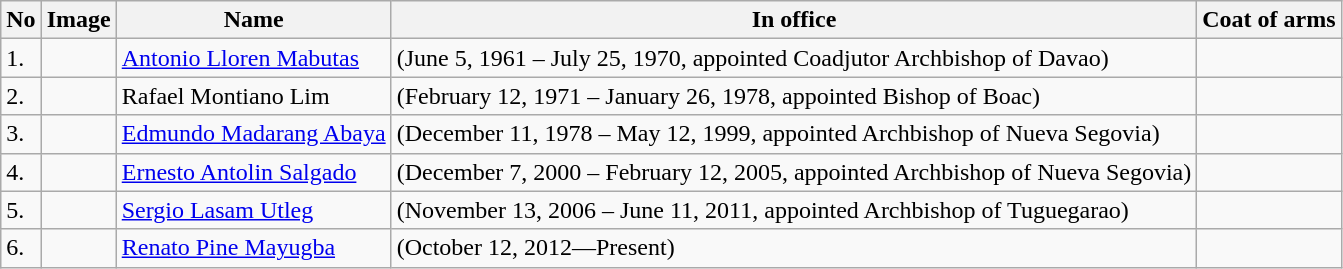<table class="wikitable">
<tr>
<th>No</th>
<th>Image</th>
<th>Name</th>
<th>In office</th>
<th>Coat of arms</th>
</tr>
<tr>
<td>1.</td>
<td></td>
<td><a href='#'>Antonio Lloren Mabutas</a></td>
<td>(June 5, 1961 – July 25, 1970, appointed Coadjutor Archbishop of Davao)</td>
<td></td>
</tr>
<tr>
<td>2.</td>
<td></td>
<td>Rafael Montiano Lim</td>
<td>(February 12, 1971 – January 26, 1978, appointed Bishop of Boac)</td>
<td></td>
</tr>
<tr>
<td>3.</td>
<td></td>
<td><a href='#'>Edmundo Madarang Abaya</a></td>
<td>(December 11, 1978 – May 12, 1999, appointed Archbishop of Nueva Segovia)</td>
<td></td>
</tr>
<tr>
<td>4.</td>
<td></td>
<td><a href='#'>Ernesto Antolin Salgado</a></td>
<td>(December 7, 2000 – February 12, 2005, appointed Archbishop of Nueva Segovia)</td>
<td></td>
</tr>
<tr>
<td>5.</td>
<td></td>
<td><a href='#'>Sergio Lasam Utleg</a></td>
<td>(November 13, 2006 – June 11, 2011, appointed Archbishop of Tuguegarao)</td>
<td></td>
</tr>
<tr>
<td>6.</td>
<td></td>
<td><a href='#'>Renato Pine Mayugba</a></td>
<td>(October 12, 2012—Present)</td>
<td></td>
</tr>
</table>
